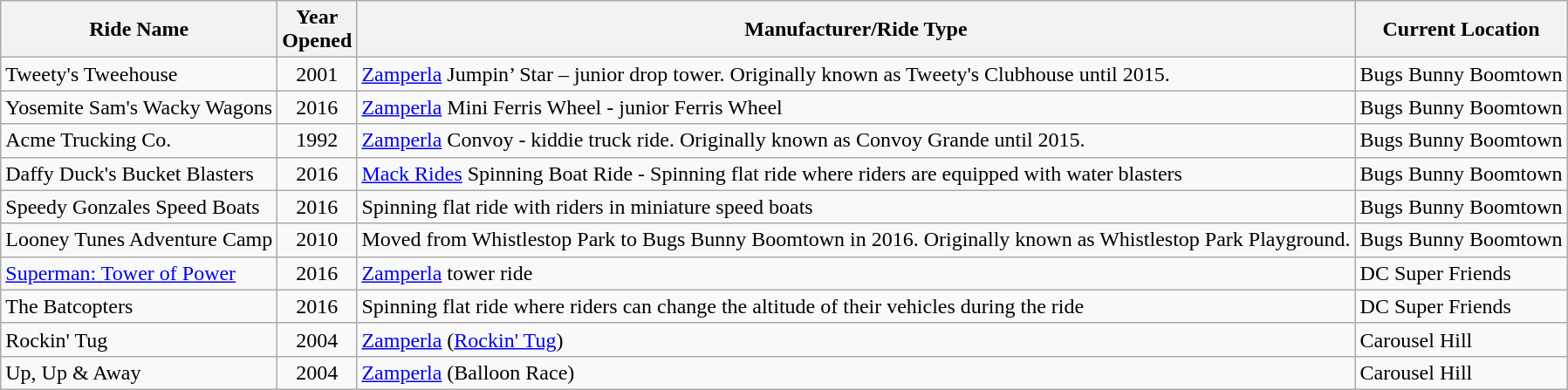<table class="wikitable sortable">
<tr>
<th>Ride Name</th>
<th width=50>Year Opened</th>
<th>Manufacturer/Ride Type</th>
<th>Current Location</th>
</tr>
<tr>
<td>Tweety's Tweehouse</td>
<td align=center>2001</td>
<td><a href='#'>Zamperla</a> Jumpin’ Star – junior drop tower. Originally known as Tweety's Clubhouse until 2015.</td>
<td>Bugs Bunny Boomtown</td>
</tr>
<tr>
<td>Yosemite Sam's Wacky Wagons</td>
<td align=center>2016</td>
<td><a href='#'>Zamperla</a> Mini Ferris Wheel - junior Ferris Wheel</td>
<td>Bugs Bunny Boomtown</td>
</tr>
<tr>
<td>Acme Trucking Co.</td>
<td align=center>1992</td>
<td><a href='#'>Zamperla</a> Convoy - kiddie truck ride. Originally known as Convoy Grande until 2015.</td>
<td>Bugs Bunny Boomtown</td>
</tr>
<tr>
<td>Daffy Duck's Bucket Blasters</td>
<td align=center>2016</td>
<td><a href='#'>Mack Rides</a> Spinning Boat Ride - Spinning flat ride where riders are equipped with water blasters</td>
<td>Bugs Bunny Boomtown</td>
</tr>
<tr>
<td>Speedy Gonzales Speed Boats</td>
<td align=center>2016</td>
<td>Spinning flat ride with riders in miniature speed boats</td>
<td>Bugs Bunny Boomtown</td>
</tr>
<tr>
<td>Looney Tunes Adventure Camp</td>
<td align=center>2010</td>
<td>Moved from Whistlestop Park to Bugs Bunny Boomtown in 2016. Originally known as Whistlestop Park Playground.</td>
<td>Bugs Bunny Boomtown</td>
</tr>
<tr>
<td><a href='#'>Superman: Tower of Power</a></td>
<td align=center>2016</td>
<td><a href='#'>Zamperla</a> tower ride</td>
<td>DC Super Friends</td>
</tr>
<tr>
<td>The Batcopters</td>
<td align=center>2016</td>
<td>Spinning flat ride where riders can change the altitude of their vehicles during the ride</td>
<td>DC Super Friends</td>
</tr>
<tr>
<td>Rockin' Tug</td>
<td align=center>2004</td>
<td><a href='#'>Zamperla</a> (<a href='#'>Rockin' Tug</a>)</td>
<td>Carousel Hill</td>
</tr>
<tr>
<td>Up, Up & Away</td>
<td align=center>2004</td>
<td><a href='#'>Zamperla</a> (Balloon Race)</td>
<td>Carousel Hill</td>
</tr>
</table>
